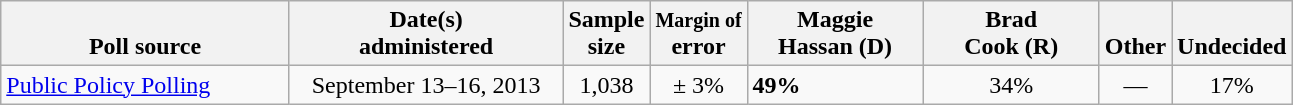<table class="wikitable">
<tr valign= bottom>
<th style="width:185px;">Poll source</th>
<th style="width:175px;">Date(s)<br>administered</th>
<th class=small>Sample<br>size</th>
<th><small>Margin of</small><br>error</th>
<th style="width:110px;">Maggie<br>Hassan (D)</th>
<th style="width:110px;">Brad<br>Cook (R)</th>
<th>Other</th>
<th>Undecided</th>
</tr>
<tr>
<td><a href='#'>Public Policy Polling</a></td>
<td align=center>September 13–16, 2013</td>
<td align=center>1,038</td>
<td align=center>± 3%</td>
<td><strong>49%</strong></td>
<td align=center>34%</td>
<td align=center>—</td>
<td align=center>17%</td>
</tr>
</table>
